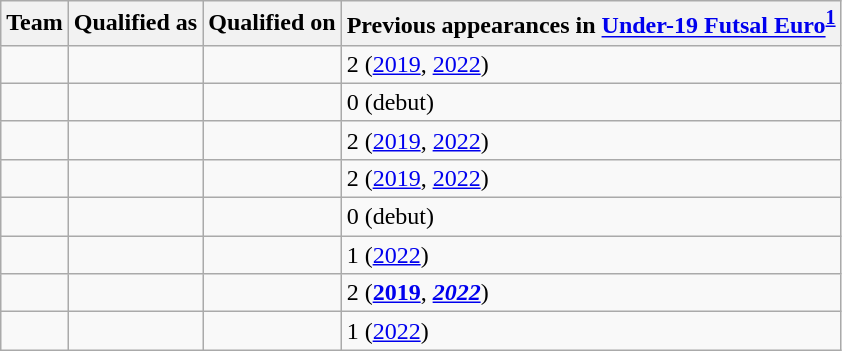<table class="wikitable sortable">
<tr>
<th>Team</th>
<th>Qualified as</th>
<th>Qualified on</th>
<th data-sort-type="number">Previous appearances in <a href='#'>Under-19 Futsal Euro</a><sup><a href='#'>1</a></sup></th>
</tr>
<tr>
<td></td>
<td></td>
<td></td>
<td>2 (<a href='#'>2019</a>, <a href='#'>2022</a>)</td>
</tr>
<tr>
<td></td>
<td></td>
<td></td>
<td>0 (debut)</td>
</tr>
<tr>
<td></td>
<td></td>
<td></td>
<td>2 (<a href='#'>2019</a>, <a href='#'>2022</a>)</td>
</tr>
<tr>
<td></td>
<td></td>
<td></td>
<td>2 (<a href='#'>2019</a>, <a href='#'>2022</a>)</td>
</tr>
<tr>
<td></td>
<td></td>
<td></td>
<td>0 (debut)</td>
</tr>
<tr>
<td></td>
<td></td>
<td></td>
<td>1 (<a href='#'>2022</a>)</td>
</tr>
<tr>
<td></td>
<td></td>
<td></td>
<td>2 (<a href='#'><strong>2019</strong></a>, <a href='#'><strong><em>2022</em></strong></a>)</td>
</tr>
<tr>
<td></td>
<td></td>
<td></td>
<td>1 (<a href='#'>2022</a>)</td>
</tr>
</table>
